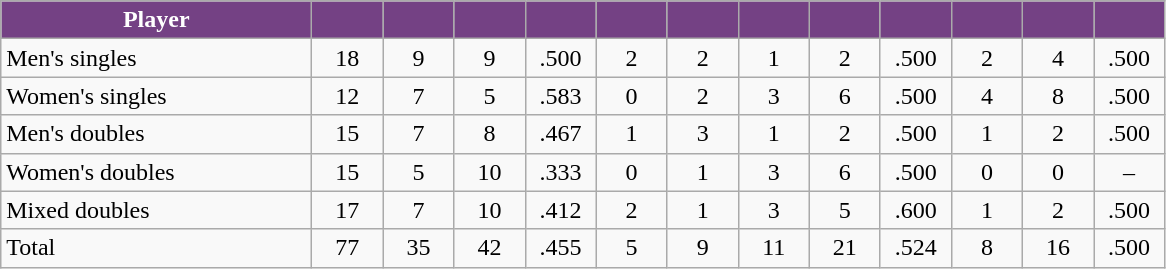<table class="wikitable" style="text-align:center">
<tr>
<th style="background:#744184; color:white" width="200px">Player</th>
<th style="background:#744184; color:white" width="40px"></th>
<th style="background:#744184; color:white" width="40px"></th>
<th style="background:#744184; color:white" width="40px"></th>
<th style="background:#744184; color:white" width="40px"></th>
<th style="background:#744184; color:white" width="40px"></th>
<th style="background:#744184; color:white" width="40px"></th>
<th style="background:#744184; color:white" width="40px"></th>
<th style="background:#744184; color:white" width="40px"></th>
<th style="background:#744184; color:white" width="40px"></th>
<th style="background:#744184; color:white" width="40px"></th>
<th style="background:#744184; color:white" width="40px"></th>
<th style="background:#744184; color:white" width="40px"></th>
</tr>
<tr>
<td style="text-align:left">Men's singles</td>
<td>18</td>
<td>9</td>
<td>9</td>
<td>.500</td>
<td>2</td>
<td>2</td>
<td>1</td>
<td>2</td>
<td>.500</td>
<td>2</td>
<td>4</td>
<td>.500</td>
</tr>
<tr>
<td style="text-align:left">Women's singles</td>
<td>12</td>
<td>7</td>
<td>5</td>
<td>.583</td>
<td>0</td>
<td>2</td>
<td>3</td>
<td>6</td>
<td>.500</td>
<td>4</td>
<td>8</td>
<td>.500</td>
</tr>
<tr>
<td style="text-align:left">Men's doubles</td>
<td>15</td>
<td>7</td>
<td>8</td>
<td>.467</td>
<td>1</td>
<td>3</td>
<td>1</td>
<td>2</td>
<td>.500</td>
<td>1</td>
<td>2</td>
<td>.500</td>
</tr>
<tr>
<td style="text-align:left">Women's doubles</td>
<td>15</td>
<td>5</td>
<td>10</td>
<td>.333</td>
<td>0</td>
<td>1</td>
<td>3</td>
<td>6</td>
<td>.500</td>
<td>0</td>
<td>0</td>
<td>–</td>
</tr>
<tr>
<td style="text-align:left">Mixed doubles</td>
<td>17</td>
<td>7</td>
<td>10</td>
<td>.412</td>
<td>2</td>
<td>1</td>
<td>3</td>
<td>5</td>
<td>.600</td>
<td>1</td>
<td>2</td>
<td>.500</td>
</tr>
<tr>
<td style="text-align:left">Total</td>
<td>77</td>
<td>35</td>
<td>42</td>
<td>.455</td>
<td>5</td>
<td>9</td>
<td>11</td>
<td>21</td>
<td>.524</td>
<td>8</td>
<td>16</td>
<td>.500</td>
</tr>
</table>
